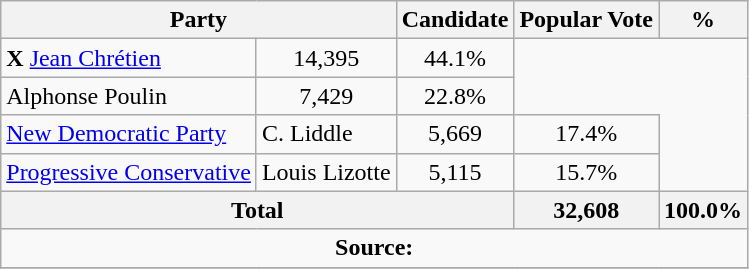<table class="wikitable">
<tr>
<th colspan="2">Party</th>
<th>Candidate</th>
<th>Popular Vote</th>
<th>%</th>
</tr>
<tr>
<td> <strong>X</strong> <a href='#'>Jean Chrétien</a></td>
<td align=center>14,395</td>
<td align=center>44.1%</td>
</tr>
<tr>
<td>Alphonse Poulin</td>
<td align=center>7,429</td>
<td align=center>22.8%</td>
</tr>
<tr>
<td><a href='#'>New Democratic Party</a></td>
<td>C. Liddle</td>
<td align=center>5,669</td>
<td align=center>17.4%</td>
</tr>
<tr>
<td><a href='#'>Progressive Conservative</a></td>
<td>Louis Lizotte</td>
<td align=center>5,115</td>
<td align=center>15.7%</td>
</tr>
<tr>
<th colspan=3>Total</th>
<th>32,608</th>
<th>100.0%</th>
</tr>
<tr>
<td align="center" colspan=5><strong>Source:</strong> </td>
</tr>
<tr>
</tr>
</table>
